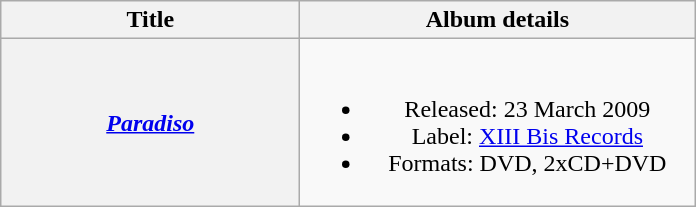<table class="wikitable plainrowheaders" style="text-align:center;">
<tr>
<th scope="col" style="width:12em;">Title</th>
<th scope="col" style="width:16em;">Album details</th>
</tr>
<tr>
<th scope="row"><em><a href='#'>Paradiso</a></em></th>
<td><br><ul><li>Released: 23 March 2009</li><li>Label: <a href='#'>XIII Bis Records</a></li><li>Formats: DVD, 2xCD+DVD</li></ul></td>
</tr>
</table>
